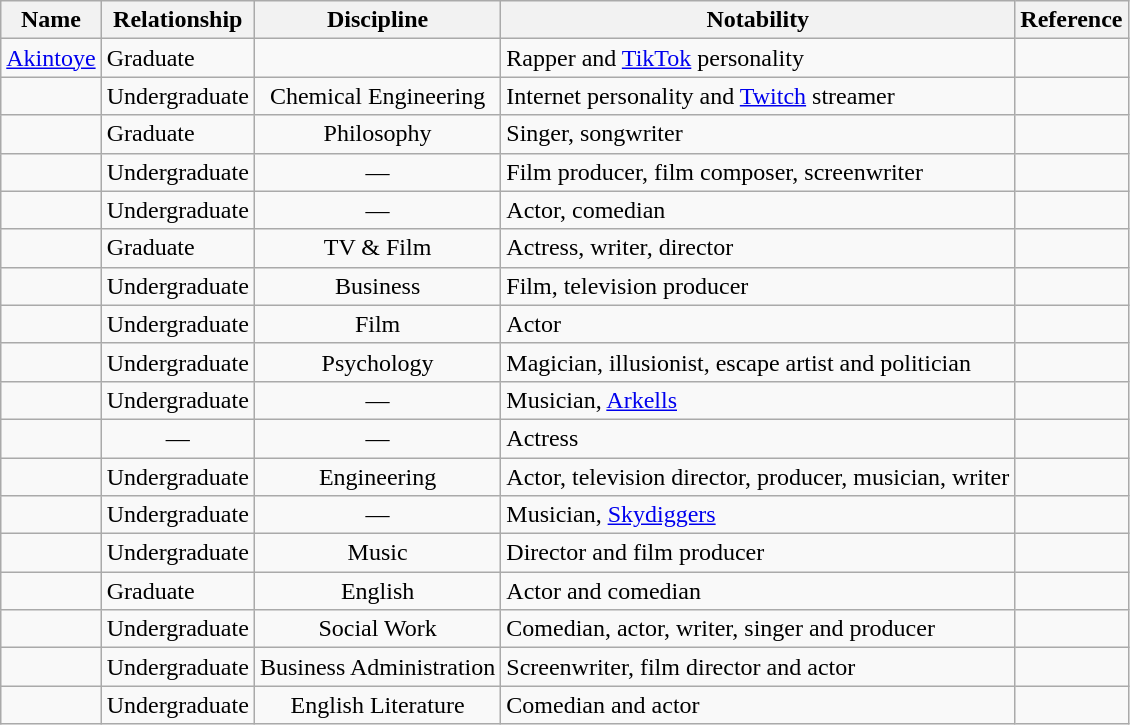<table class="wikitable sortable" border="1">
<tr>
<th>Name</th>
<th>Relationship</th>
<th>Discipline</th>
<th class="unsortable">Notability</th>
<th class="unsortable">Reference</th>
</tr>
<tr>
<td><a href='#'>Akintoye</a></td>
<td>Graduate</td>
<td></td>
<td>Rapper and <a href='#'>TikTok</a> personality</td>
<td></td>
</tr>
<tr>
<td></td>
<td>Undergraduate</td>
<td align="center">Chemical Engineering</td>
<td>Internet personality and <a href='#'>Twitch</a> streamer</td>
<td align="center"></td>
</tr>
<tr>
<td></td>
<td>Graduate</td>
<td align="center">Philosophy</td>
<td>Singer, songwriter</td>
<td align="center"></td>
</tr>
<tr>
<td></td>
<td>Undergraduate</td>
<td align="center">—</td>
<td>Film producer, film composer, screenwriter</td>
<td align="center"></td>
</tr>
<tr>
<td></td>
<td>Undergraduate</td>
<td align="center">—</td>
<td>Actor, comedian</td>
<td align="center"></td>
</tr>
<tr>
<td></td>
<td>Graduate</td>
<td align="center">TV & Film</td>
<td>Actress, writer, director</td>
<td align="center"></td>
</tr>
<tr>
<td></td>
<td>Undergraduate</td>
<td align="center">Business</td>
<td>Film, television producer</td>
<td align="center"></td>
</tr>
<tr>
<td></td>
<td>Undergraduate</td>
<td align="center">Film</td>
<td>Actor</td>
<td align="center"></td>
</tr>
<tr>
<td></td>
<td>Undergraduate</td>
<td align="center">Psychology</td>
<td>Magician, illusionist, escape artist and politician</td>
<td align="center"></td>
</tr>
<tr>
<td></td>
<td>Undergraduate</td>
<td align="center">—</td>
<td>Musician, <a href='#'>Arkells</a></td>
<td></td>
</tr>
<tr>
<td></td>
<td align="center">—</td>
<td align="center">—</td>
<td>Actress</td>
<td></td>
</tr>
<tr>
<td></td>
<td>Undergraduate</td>
<td align="center">Engineering</td>
<td>Actor, television director, producer, musician, writer</td>
<td align="center"></td>
</tr>
<tr>
<td></td>
<td>Undergraduate</td>
<td align="center">—</td>
<td>Musician, <a href='#'>Skydiggers</a></td>
<td></td>
</tr>
<tr>
<td></td>
<td>Undergraduate</td>
<td align="center">Music</td>
<td>Director and film producer</td>
<td align="center"></td>
</tr>
<tr>
<td></td>
<td>Graduate</td>
<td align="center">English</td>
<td>Actor and comedian</td>
<td align="center"></td>
</tr>
<tr>
<td></td>
<td>Undergraduate</td>
<td align="center">Social Work</td>
<td>Comedian, actor, writer, singer and producer</td>
<td align="center"></td>
</tr>
<tr>
<td></td>
<td>Undergraduate</td>
<td align="center">Business Administration</td>
<td>Screenwriter, film director and actor</td>
<td align="center"></td>
</tr>
<tr>
<td></td>
<td>Undergraduate</td>
<td align="center">English Literature</td>
<td>Comedian and actor</td>
<td align="center"></td>
</tr>
</table>
